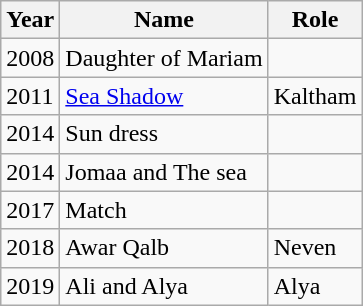<table class="wikitable">
<tr>
<th>Year</th>
<th>Name</th>
<th>Role</th>
</tr>
<tr>
<td>2008</td>
<td>Daughter of Mariam</td>
<td></td>
</tr>
<tr>
<td>2011</td>
<td><a href='#'>Sea Shadow</a></td>
<td>Kaltham</td>
</tr>
<tr>
<td>2014</td>
<td>Sun dress</td>
<td></td>
</tr>
<tr>
<td>2014</td>
<td>Jomaa and The sea</td>
<td></td>
</tr>
<tr>
<td>2017</td>
<td>Match</td>
<td></td>
</tr>
<tr>
<td>2018</td>
<td>Awar Qalb</td>
<td>Neven</td>
</tr>
<tr>
<td>2019</td>
<td>Ali and Alya</td>
<td>Alya</td>
</tr>
</table>
